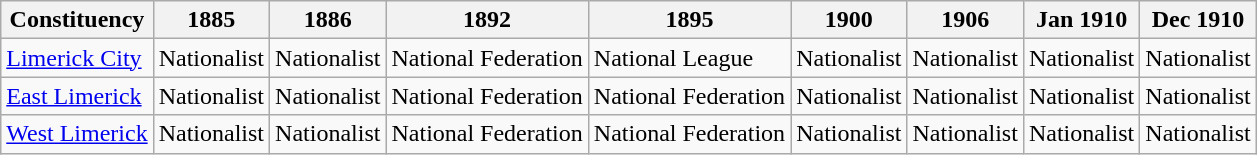<table class="wikitable sortable">
<tr>
<th>Constituency</th>
<th>1885</th>
<th>1886</th>
<th>1892</th>
<th>1895</th>
<th>1900</th>
<th>1906</th>
<th>Jan 1910</th>
<th>Dec 1910</th>
</tr>
<tr>
<td><a href='#'>Limerick City</a></td>
<td bgcolor=>Nationalist</td>
<td bgcolor=>Nationalist</td>
<td bgcolor=>National Federation</td>
<td bgcolor=>National League</td>
<td bgcolor=>Nationalist</td>
<td bgcolor=>Nationalist</td>
<td bgcolor=>Nationalist</td>
<td bgcolor=>Nationalist</td>
</tr>
<tr>
<td><a href='#'>East Limerick</a></td>
<td bgcolor=>Nationalist</td>
<td bgcolor=>Nationalist</td>
<td bgcolor=>National Federation</td>
<td bgcolor=>National Federation</td>
<td bgcolor=>Nationalist</td>
<td bgcolor=>Nationalist</td>
<td bgcolor=>Nationalist</td>
<td bgcolor=>Nationalist</td>
</tr>
<tr>
<td><a href='#'>West Limerick</a></td>
<td bgcolor=>Nationalist</td>
<td bgcolor=>Nationalist</td>
<td bgcolor=>National Federation</td>
<td bgcolor=>National Federation</td>
<td bgcolor=>Nationalist</td>
<td bgcolor=>Nationalist</td>
<td bgcolor=>Nationalist</td>
<td bgcolor=>Nationalist</td>
</tr>
</table>
